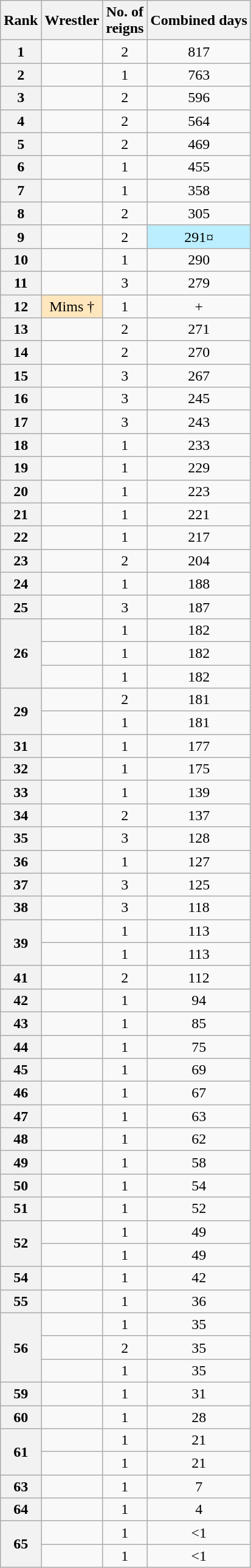<table class="wikitable sortable" style="text-align: center">
<tr>
<th>Rank</th>
<th>Wrestler</th>
<th>No. of<br>reigns</th>
<th>Combined days</th>
</tr>
<tr>
<th>1</th>
<td></td>
<td>2</td>
<td>817</td>
</tr>
<tr>
<th>2</th>
<td></td>
<td>1</td>
<td>763</td>
</tr>
<tr>
<th>3</th>
<td></td>
<td>2</td>
<td>596</td>
</tr>
<tr>
<th>4</th>
<td></td>
<td>2</td>
<td>564</td>
</tr>
<tr>
<th>5</th>
<td></td>
<td>2</td>
<td>469</td>
</tr>
<tr>
<th>6</th>
<td></td>
<td>1</td>
<td>455</td>
</tr>
<tr>
<th>7</th>
<td></td>
<td>1</td>
<td>358</td>
</tr>
<tr>
<th>8</th>
<td></td>
<td>2</td>
<td>305</td>
</tr>
<tr>
<th>9</th>
<td></td>
<td>2</td>
<td style="background-color:#bbeeff">291¤</td>
</tr>
<tr>
<th>10</th>
<td></td>
<td>1</td>
<td>290</td>
</tr>
<tr>
<th>11</th>
<td></td>
<td>3</td>
<td>279</td>
</tr>
<tr>
<th>12</th>
<td style="background:#ffe6bd;">Mims †</td>
<td>1</td>
<td>+</td>
</tr>
<tr>
<th>13</th>
<td></td>
<td>2</td>
<td>271</td>
</tr>
<tr>
<th>14</th>
<td></td>
<td>2</td>
<td>270</td>
</tr>
<tr>
<th>15</th>
<td></td>
<td>3</td>
<td>267</td>
</tr>
<tr>
<th>16</th>
<td></td>
<td>3</td>
<td>245</td>
</tr>
<tr>
<th>17</th>
<td></td>
<td>3</td>
<td>243</td>
</tr>
<tr>
<th>18</th>
<td></td>
<td>1</td>
<td>233</td>
</tr>
<tr>
<th>19</th>
<td></td>
<td>1</td>
<td>229</td>
</tr>
<tr>
<th>20</th>
<td></td>
<td>1</td>
<td>223</td>
</tr>
<tr>
<th>21</th>
<td></td>
<td>1</td>
<td>221</td>
</tr>
<tr>
<th>22</th>
<td></td>
<td>1</td>
<td>217</td>
</tr>
<tr>
<th>23</th>
<td></td>
<td>2</td>
<td>204</td>
</tr>
<tr>
<th>24</th>
<td></td>
<td>1</td>
<td>188</td>
</tr>
<tr>
<th>25</th>
<td></td>
<td>3</td>
<td>187</td>
</tr>
<tr>
<th rowspan=3>26</th>
<td></td>
<td>1</td>
<td>182</td>
</tr>
<tr>
<td></td>
<td>1</td>
<td>182</td>
</tr>
<tr>
<td></td>
<td>1</td>
<td>182</td>
</tr>
<tr>
<th rowspan=2>29</th>
<td></td>
<td>2</td>
<td>181</td>
</tr>
<tr>
<td></td>
<td>1</td>
<td>181</td>
</tr>
<tr>
<th>31</th>
<td></td>
<td>1</td>
<td>177</td>
</tr>
<tr>
<th>32</th>
<td></td>
<td>1</td>
<td>175</td>
</tr>
<tr>
<th>33</th>
<td></td>
<td>1</td>
<td>139</td>
</tr>
<tr>
<th>34</th>
<td></td>
<td>2</td>
<td>137</td>
</tr>
<tr>
<th>35</th>
<td></td>
<td>3</td>
<td>128</td>
</tr>
<tr>
<th>36</th>
<td></td>
<td>1</td>
<td>127</td>
</tr>
<tr>
<th>37</th>
<td></td>
<td>3</td>
<td>125</td>
</tr>
<tr>
<th>38</th>
<td></td>
<td>3</td>
<td>118</td>
</tr>
<tr>
<th rowspan=2>39</th>
<td></td>
<td>1</td>
<td>113</td>
</tr>
<tr>
<td></td>
<td>1</td>
<td>113</td>
</tr>
<tr>
<th>41</th>
<td></td>
<td>2</td>
<td>112</td>
</tr>
<tr>
<th>42</th>
<td></td>
<td>1</td>
<td>94</td>
</tr>
<tr>
<th>43</th>
<td></td>
<td>1</td>
<td>85</td>
</tr>
<tr>
<th>44</th>
<td></td>
<td>1</td>
<td>75</td>
</tr>
<tr>
<th>45</th>
<td></td>
<td>1</td>
<td>69</td>
</tr>
<tr>
<th>46</th>
<td></td>
<td>1</td>
<td>67</td>
</tr>
<tr>
<th>47</th>
<td></td>
<td>1</td>
<td>63</td>
</tr>
<tr>
<th>48</th>
<td></td>
<td>1</td>
<td>62</td>
</tr>
<tr>
<th>49</th>
<td></td>
<td>1</td>
<td>58</td>
</tr>
<tr>
<th>50</th>
<td></td>
<td>1</td>
<td>54</td>
</tr>
<tr>
<th>51</th>
<td></td>
<td>1</td>
<td>52</td>
</tr>
<tr>
<th rowspan=2>52</th>
<td></td>
<td>1</td>
<td>49</td>
</tr>
<tr>
<td></td>
<td>1</td>
<td>49</td>
</tr>
<tr>
<th>54</th>
<td></td>
<td>1</td>
<td>42</td>
</tr>
<tr>
<th>55</th>
<td></td>
<td>1</td>
<td>36</td>
</tr>
<tr>
<th rowspan=3>56</th>
<td></td>
<td>1</td>
<td>35</td>
</tr>
<tr>
<td></td>
<td>2</td>
<td>35</td>
</tr>
<tr>
<td></td>
<td>1</td>
<td>35</td>
</tr>
<tr>
<th>59</th>
<td></td>
<td>1</td>
<td>31</td>
</tr>
<tr>
<th>60</th>
<td></td>
<td>1</td>
<td>28</td>
</tr>
<tr>
<th rowspan=2>61</th>
<td></td>
<td>1</td>
<td>21</td>
</tr>
<tr>
<td></td>
<td>1</td>
<td>21</td>
</tr>
<tr>
<th>63</th>
<td></td>
<td>1</td>
<td>7</td>
</tr>
<tr>
<th>64</th>
<td></td>
<td>1</td>
<td>4</td>
</tr>
<tr>
<th rowspan=2>65</th>
<td></td>
<td>1</td>
<td><1</td>
</tr>
<tr>
<td></td>
<td>1</td>
<td><1</td>
</tr>
</table>
